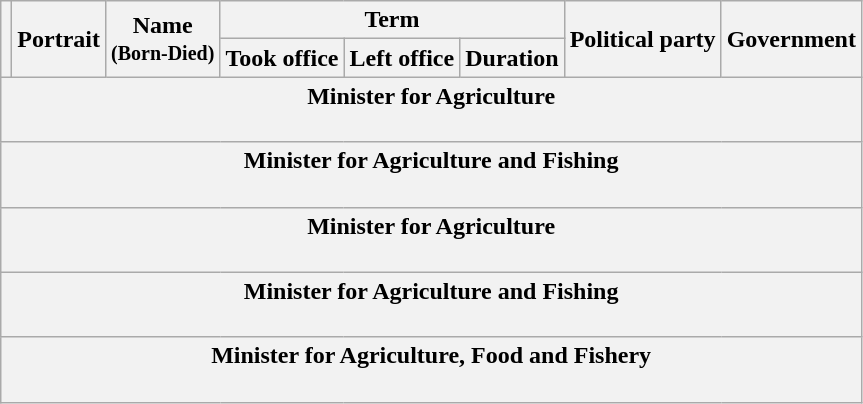<table class="wikitable" style="text-align:center;">
<tr>
<th rowspan=2></th>
<th rowspan=2>Portrait</th>
<th rowspan=2>Name<br><small>(Born-Died)</small></th>
<th colspan=3>Term</th>
<th rowspan=2>Political party</th>
<th rowspan=2>Government</th>
</tr>
<tr>
<th>Took office</th>
<th>Left office</th>
<th>Duration</th>
</tr>
<tr style="text-align:center;">
<th colspan=8>Minister for Agriculture<br><br>












</th>
</tr>
<tr style="text-align:center;">
<th colspan=8>Minister for Agriculture and Fishing<br><br>
</th>
</tr>
<tr style="text-align:center;">
<th colspan=8>Minister for Agriculture<br><br>

















</th>
</tr>
<tr style="text-align:center;">
<th colspan=8>Minister for Agriculture and Fishing<br><br></th>
</tr>
<tr style="text-align:center;">
<th colspan=8>Minister for Agriculture, Food and Fishery<br><br>
</th>
</tr>
</table>
